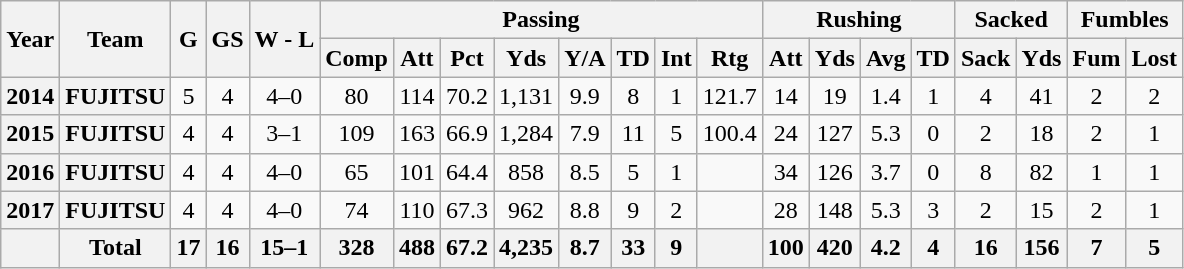<table class="wikitable" style="text-align: center;">
<tr>
<th rowspan="2">Year</th>
<th rowspan="2">Team</th>
<th rowspan="2">G</th>
<th rowspan="2">GS</th>
<th rowspan="2">W - L</th>
<th colspan="8">Passing</th>
<th colspan="4">Rushing</th>
<th colspan="2">Sacked</th>
<th colspan="2">Fumbles</th>
</tr>
<tr>
<th>Comp</th>
<th>Att</th>
<th>Pct</th>
<th>Yds</th>
<th>Y/A</th>
<th>TD</th>
<th>Int</th>
<th>Rtg</th>
<th>Att</th>
<th>Yds</th>
<th>Avg</th>
<th>TD</th>
<th>Sack</th>
<th>Yds</th>
<th>Fum</th>
<th>Lost</th>
</tr>
<tr>
<th>2014</th>
<th>FUJITSU</th>
<td>5</td>
<td>4</td>
<td>4–0</td>
<td>80</td>
<td>114</td>
<td>70.2</td>
<td>1,131</td>
<td>9.9</td>
<td>8</td>
<td>1</td>
<td>121.7</td>
<td>14</td>
<td>19</td>
<td>1.4</td>
<td>1</td>
<td>4</td>
<td>41</td>
<td>2</td>
<td>2</td>
</tr>
<tr>
<th>2015</th>
<th>FUJITSU</th>
<td>4</td>
<td>4</td>
<td>3–1</td>
<td>109</td>
<td>163</td>
<td>66.9</td>
<td>1,284</td>
<td>7.9</td>
<td>11</td>
<td>5</td>
<td>100.4</td>
<td>24</td>
<td>127</td>
<td>5.3</td>
<td>0</td>
<td>2</td>
<td>18</td>
<td>2</td>
<td>1</td>
</tr>
<tr>
<th>2016</th>
<th>FUJITSU</th>
<td>4</td>
<td>4</td>
<td>4–0</td>
<td>65</td>
<td>101</td>
<td>64.4</td>
<td>858</td>
<td>8.5</td>
<td>5</td>
<td>1</td>
<td></td>
<td>34</td>
<td>126</td>
<td>3.7</td>
<td>0</td>
<td>8</td>
<td>82</td>
<td>1</td>
<td>1</td>
</tr>
<tr>
<th>2017</th>
<th>FUJITSU</th>
<td>4</td>
<td>4</td>
<td>4–0</td>
<td>74</td>
<td>110</td>
<td>67.3</td>
<td>962</td>
<td>8.8</td>
<td>9</td>
<td>2</td>
<td></td>
<td>28</td>
<td>148</td>
<td>5.3</td>
<td>3</td>
<td>2</td>
<td>15</td>
<td>2</td>
<td>1</td>
</tr>
<tr>
<th></th>
<th>Total</th>
<th>17</th>
<th>16</th>
<th>15–1</th>
<th>328</th>
<th>488</th>
<th>67.2</th>
<th>4,235</th>
<th>8.7</th>
<th>33</th>
<th>9</th>
<th></th>
<th>100</th>
<th>420</th>
<th>4.2</th>
<th>4</th>
<th>16</th>
<th>156</th>
<th>7</th>
<th>5</th>
</tr>
</table>
